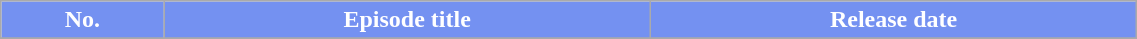<table class="wikitable plainrowheaders" style="width:60%; margin:left;">
<tr>
<th style="color:white; background-color: #7491F1">No.</th>
<th style="color:white; background-color: #7491F1">Episode title</th>
<th style="color:white; background-color: #7491F1">Release date</th>
</tr>
<tr>
</tr>
</table>
